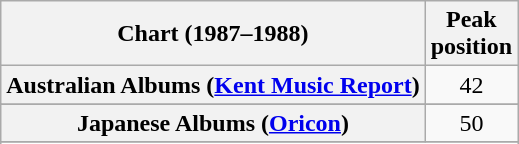<table class="wikitable sortable plainrowheaders">
<tr>
<th>Chart (1987–1988)</th>
<th>Peak<br>position</th>
</tr>
<tr>
<th scope="row">Australian Albums (<a href='#'>Kent Music Report</a>)</th>
<td align="center">42</td>
</tr>
<tr>
</tr>
<tr>
<th scope="row">Japanese Albums (<a href='#'>Oricon</a>)</th>
<td align="center">50</td>
</tr>
<tr>
</tr>
<tr>
</tr>
</table>
